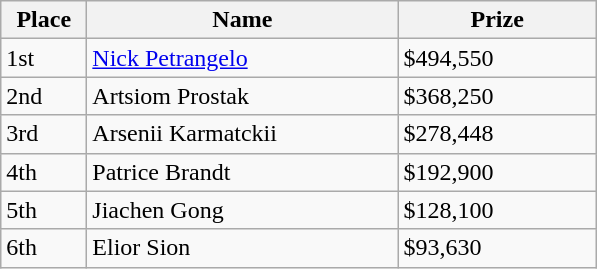<table class="wikitable">
<tr>
<th style="width:50px;">Place</th>
<th style="width:200px;">Name</th>
<th style="width:125px;">Prize</th>
</tr>
<tr>
<td>1st</td>
<td> <a href='#'>Nick Petrangelo</a></td>
<td>$494,550</td>
</tr>
<tr>
<td>2nd</td>
<td> Artsiom Prostak</td>
<td>$368,250</td>
</tr>
<tr>
<td>3rd</td>
<td> Arsenii Karmatckii</td>
<td>$278,448</td>
</tr>
<tr>
<td>4th</td>
<td> Patrice Brandt</td>
<td>$192,900</td>
</tr>
<tr>
<td>5th</td>
<td> Jiachen Gong</td>
<td>$128,100</td>
</tr>
<tr>
<td>6th</td>
<td> Elior Sion</td>
<td>$93,630</td>
</tr>
</table>
